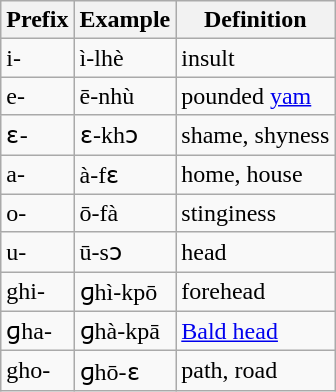<table class="wikitable">
<tr>
<th>Prefix</th>
<th>Example</th>
<th>Definition</th>
</tr>
<tr>
<td>i-</td>
<td>ì-lhè</td>
<td>insult</td>
</tr>
<tr>
<td>e-</td>
<td>ē-nhù</td>
<td>pounded <a href='#'>yam</a></td>
</tr>
<tr>
<td>ɛ-</td>
<td>ɛ-khɔ</td>
<td>shame, shyness</td>
</tr>
<tr>
<td>a-</td>
<td>à-fɛ</td>
<td>home, house</td>
</tr>
<tr>
<td>o-</td>
<td>ō-fà</td>
<td>stinginess</td>
</tr>
<tr>
<td>u-</td>
<td>ū-sɔ</td>
<td>head</td>
</tr>
<tr>
<td>ghi-</td>
<td>ɡhì-kpō</td>
<td>forehead</td>
</tr>
<tr>
<td>ɡha-</td>
<td>ɡhà-kpā</td>
<td><a href='#'>Bald head</a></td>
</tr>
<tr>
<td>gho-</td>
<td>ɡhō-ɛ</td>
<td>path, road</td>
</tr>
</table>
